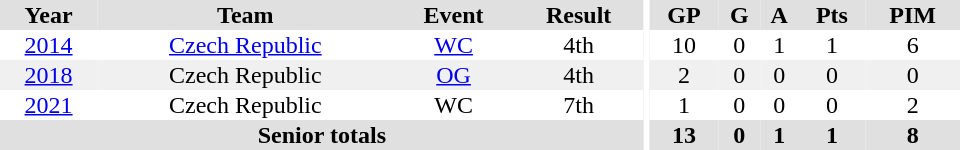<table border="0" cellpadding="1" cellspacing="0" ID="Table3" style="text-align:center; width:40em">
<tr ALIGN="center" bgcolor="#e0e0e0">
<th>Year</th>
<th>Team</th>
<th>Event</th>
<th>Result</th>
<th rowspan="99" bgcolor="#ffffff"></th>
<th>GP</th>
<th>G</th>
<th>A</th>
<th>Pts</th>
<th>PIM</th>
</tr>
<tr>
<td><a href='#'>2014</a></td>
<td><a href='#'>Czech Republic</a></td>
<td><a href='#'>WC</a></td>
<td>4th</td>
<td>10</td>
<td>0</td>
<td>1</td>
<td>1</td>
<td>6</td>
</tr>
<tr bgcolor="#f0f0f0">
<td><a href='#'>2018</a></td>
<td>Czech Republic</td>
<td><a href='#'>OG</a></td>
<td>4th</td>
<td>2</td>
<td>0</td>
<td>0</td>
<td>0</td>
<td>0</td>
</tr>
<tr>
<td><a href='#'>2021</a></td>
<td>Czech Republic</td>
<td>WC</td>
<td>7th</td>
<td>1</td>
<td>0</td>
<td>0</td>
<td>0</td>
<td>2</td>
</tr>
<tr bgcolor="#e0e0e0">
<th colspan="4">Senior totals</th>
<th>13</th>
<th>0</th>
<th>1</th>
<th>1</th>
<th>8</th>
</tr>
</table>
